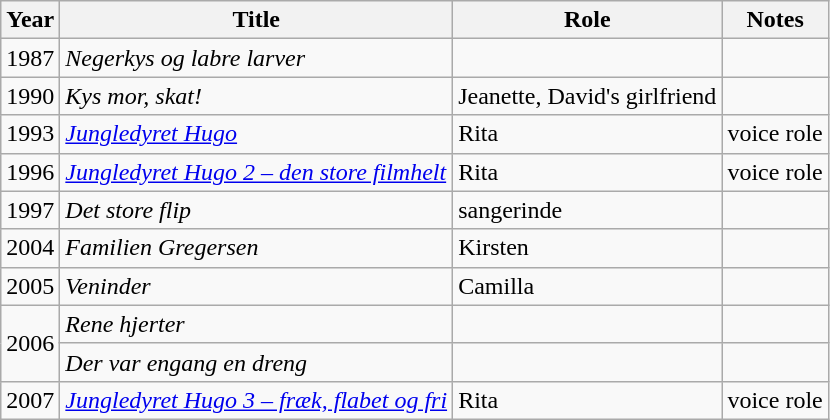<table class="wikitable">
<tr>
<th>Year</th>
<th>Title</th>
<th>Role</th>
<th>Notes</th>
</tr>
<tr>
<td>1987</td>
<td><em>Negerkys og labre larver</em></td>
<td></td>
<td></td>
</tr>
<tr>
<td>1990</td>
<td><em>Kys mor, skat!</em></td>
<td>Jeanette, David's girlfriend</td>
<td></td>
</tr>
<tr>
<td>1993</td>
<td><em><a href='#'>Jungledyret Hugo</a></em></td>
<td>Rita</td>
<td>voice role</td>
</tr>
<tr>
<td>1996</td>
<td><em><a href='#'>Jungledyret Hugo 2 – den store filmhelt</a></em></td>
<td>Rita</td>
<td>voice role</td>
</tr>
<tr>
<td>1997</td>
<td><em>Det store flip</em></td>
<td>sangerinde</td>
<td></td>
</tr>
<tr>
<td>2004</td>
<td><em>Familien Gregersen</em></td>
<td>Kirsten</td>
<td></td>
</tr>
<tr>
<td>2005</td>
<td><em>Veninder</em></td>
<td>Camilla</td>
<td></td>
</tr>
<tr>
<td rowspan="2">2006</td>
<td><em>Rene hjerter</em></td>
<td></td>
<td></td>
</tr>
<tr>
<td><em>Der var engang en dreng</em></td>
<td></td>
<td></td>
</tr>
<tr>
<td>2007</td>
<td><em><a href='#'>Jungledyret Hugo 3 – fræk, flabet og fri</a></em></td>
<td>Rita</td>
<td>voice role</td>
</tr>
</table>
